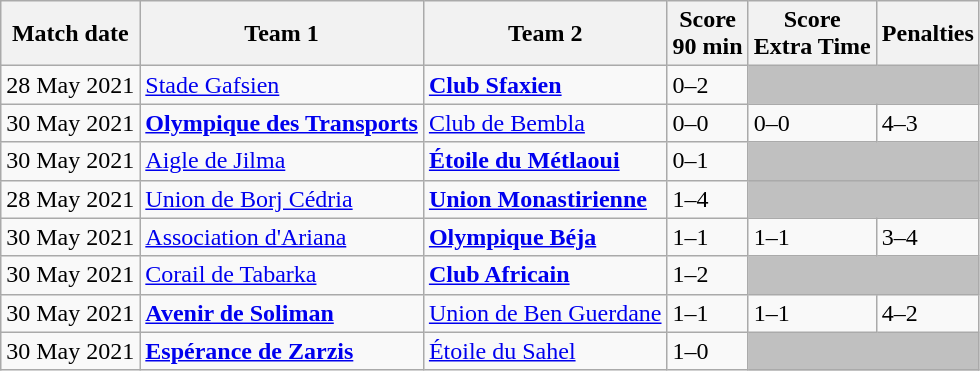<table class="wikitable alternance">
<tr>
<th>Match date</th>
<th>Team 1</th>
<th>Team 2</th>
<th>Score<br>90 min</th>
<th>Score<br>Extra Time</th>
<th>Penalties</th>
</tr>
<tr>
<td>28 May 2021</td>
<td><a href='#'>Stade Gafsien</a></td>
<td><strong><a href='#'>Club Sfaxien</a></strong></td>
<td>0–2</td>
<td bgcolor="silver" colspan=2></td>
</tr>
<tr>
<td>30 May 2021</td>
<td><strong><a href='#'>Olympique des Transports</a></strong></td>
<td><a href='#'>Club de Bembla</a></td>
<td>0–0</td>
<td>0–0</td>
<td>4–3</td>
</tr>
<tr>
<td>30 May 2021</td>
<td><a href='#'>Aigle de Jilma</a></td>
<td><strong><a href='#'>Étoile du Métlaoui</a></strong></td>
<td>0–1</td>
<td bgcolor="silver" colspan=2></td>
</tr>
<tr>
<td>28 May 2021</td>
<td><a href='#'>Union de Borj Cédria</a></td>
<td><strong><a href='#'>Union Monastirienne</a></strong></td>
<td>1–4</td>
<td bgcolor="silver" colspan=2></td>
</tr>
<tr>
<td>30 May 2021</td>
<td><a href='#'>Association d'Ariana</a></td>
<td><strong><a href='#'>Olympique Béja</a></strong></td>
<td>1–1</td>
<td>1–1</td>
<td>3–4</td>
</tr>
<tr>
<td>30 May 2021</td>
<td><a href='#'>Corail de Tabarka</a></td>
<td><strong><a href='#'>Club Africain</a></strong></td>
<td>1–2</td>
<td bgcolor="silver" colspan=2></td>
</tr>
<tr>
<td>30 May 2021</td>
<td><strong><a href='#'>Avenir de Soliman</a></strong></td>
<td><a href='#'>Union de Ben Guerdane</a></td>
<td>1–1</td>
<td>1–1</td>
<td>4–2</td>
</tr>
<tr>
<td>30 May 2021</td>
<td><strong><a href='#'>Espérance de Zarzis</a></strong></td>
<td><a href='#'>Étoile du Sahel</a></td>
<td>1–0</td>
<td bgcolor="silver" colspan=2></td>
</tr>
</table>
